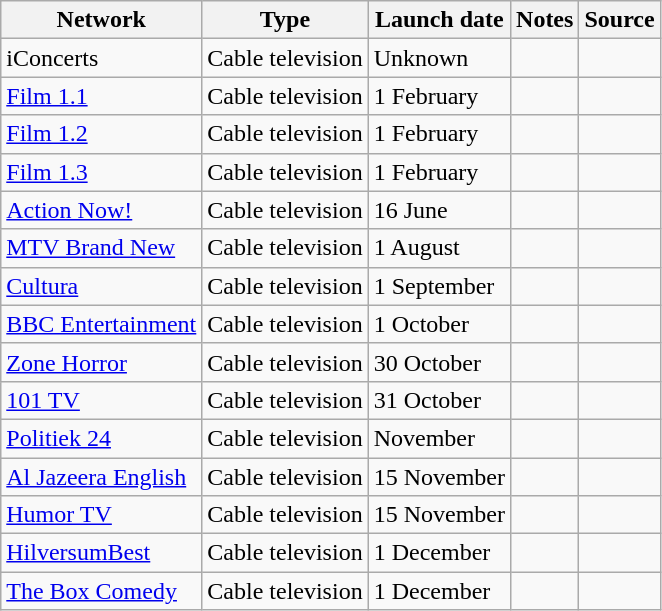<table class="wikitable sortable">
<tr>
<th>Network</th>
<th>Type</th>
<th>Launch date</th>
<th>Notes</th>
<th>Source</th>
</tr>
<tr>
<td>iConcerts</td>
<td>Cable television</td>
<td>Unknown</td>
<td></td>
<td></td>
</tr>
<tr>
<td><a href='#'>Film 1.1</a></td>
<td>Cable television</td>
<td>1 February</td>
<td></td>
<td></td>
</tr>
<tr>
<td><a href='#'>Film 1.2</a></td>
<td>Cable television</td>
<td>1 February</td>
<td></td>
<td></td>
</tr>
<tr>
<td><a href='#'>Film 1.3</a></td>
<td>Cable television</td>
<td>1 February</td>
<td></td>
<td></td>
</tr>
<tr>
<td><a href='#'>Action Now!</a></td>
<td>Cable television</td>
<td>16 June</td>
<td></td>
<td></td>
</tr>
<tr>
<td><a href='#'>MTV Brand New</a></td>
<td>Cable television</td>
<td>1 August</td>
<td></td>
<td></td>
</tr>
<tr>
<td><a href='#'>Cultura</a></td>
<td>Cable television</td>
<td>1 September</td>
<td></td>
<td></td>
</tr>
<tr>
<td><a href='#'>BBC Entertainment</a></td>
<td>Cable television</td>
<td>1 October</td>
<td></td>
<td></td>
</tr>
<tr>
<td><a href='#'>Zone Horror</a></td>
<td>Cable television</td>
<td>30 October</td>
<td></td>
<td></td>
</tr>
<tr>
<td><a href='#'>101 TV</a></td>
<td>Cable television</td>
<td>31 October</td>
<td></td>
<td></td>
</tr>
<tr>
<td><a href='#'>Politiek 24</a></td>
<td>Cable television</td>
<td>November</td>
<td></td>
<td></td>
</tr>
<tr>
<td><a href='#'>Al Jazeera English</a></td>
<td>Cable television</td>
<td>15 November</td>
<td></td>
<td></td>
</tr>
<tr>
<td><a href='#'>Humor TV</a></td>
<td>Cable television</td>
<td>15 November</td>
<td></td>
<td></td>
</tr>
<tr>
<td><a href='#'>HilversumBest</a></td>
<td>Cable television</td>
<td>1 December</td>
<td></td>
<td></td>
</tr>
<tr>
<td><a href='#'>The Box Comedy</a></td>
<td>Cable television</td>
<td>1 December</td>
<td></td>
<td></td>
</tr>
</table>
